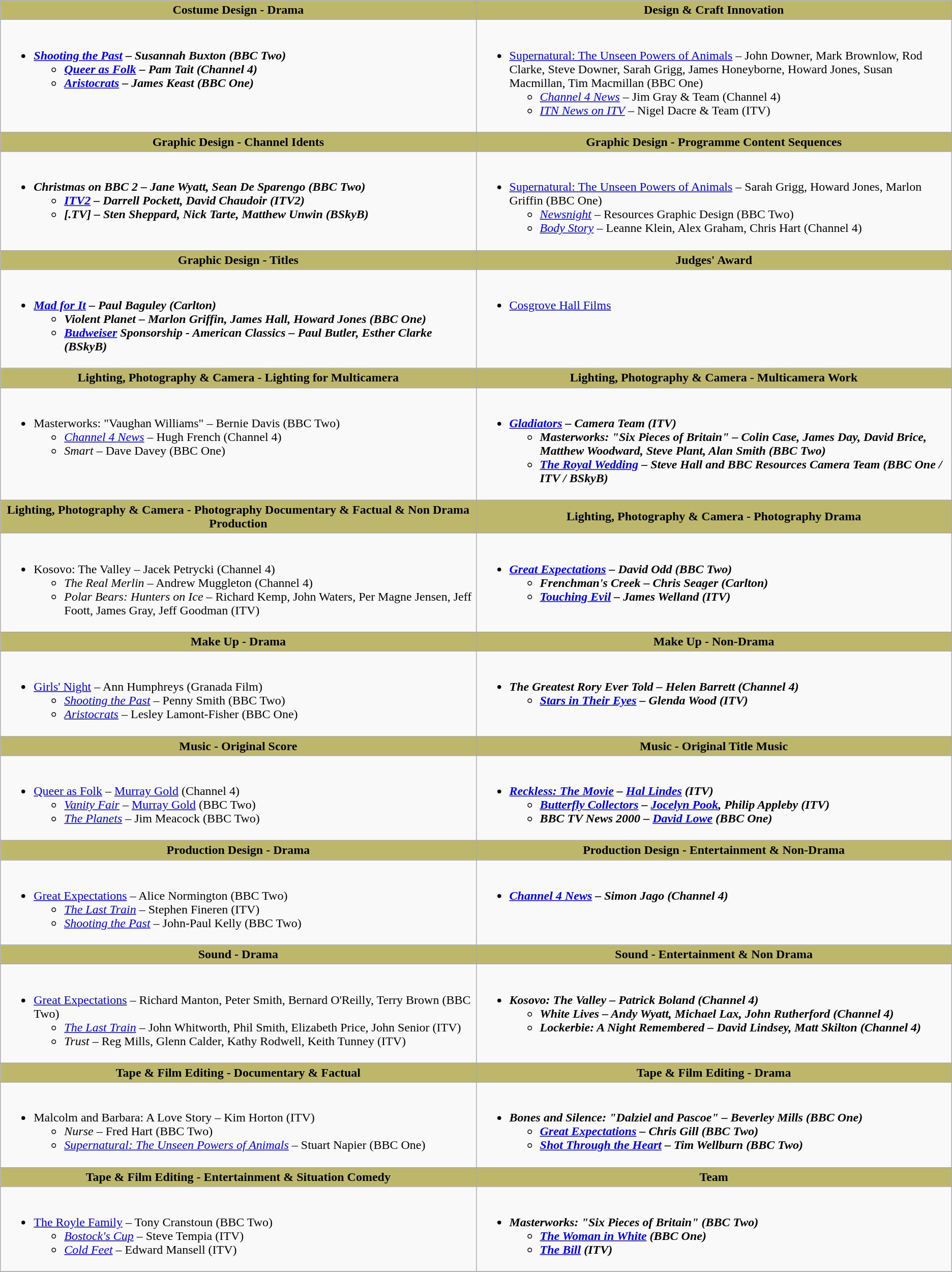<table class="wikitable">
<tr>
<th style="background:#BDB76B; width:50%">Costume Design - Drama</th>
<th style="background:#BDB76B; width:50%">Design & Craft Innovation</th>
</tr>
<tr>
<td valign="top"><br><ul><li><strong><em><a href='#'>Shooting the Past</a><em> – Susannah Buxton (BBC Two)<strong><ul><li></em><a href='#'>Queer as Folk</a><em> – Pam Tait (Channel 4)</li><li></em><a href='#'>Aristocrats</a><em> – James Keast (BBC One)</li></ul></li></ul></td>
<td valign="top"><br><ul><li></em></strong><a href='#'>Supernatural: The Unseen Powers of Animals</a></em> – John Downer, Mark Brownlow, Rod Clarke, Steve Downer, Sarah Grigg, James Honeyborne, Howard Jones, Susan Macmillan, Tim Macmillan (BBC One)</strong><ul><li><em><a href='#'>Channel 4 News</a></em> – Jim Gray & Team (Channel 4)</li><li><em><a href='#'>ITN News on ITV</a></em> – Nigel Dacre & Team (ITV)</li></ul></li></ul></td>
</tr>
<tr>
<th style="background:#BDB76B;" width:50%">Graphic Design - Channel Idents</th>
<th style="background:#BDB76B;" width:50%">Graphic Design - Programme Content Sequences</th>
</tr>
<tr>
<td valign="top"><br><ul><li><strong><em>Christmas on BBC 2<em> – Jane Wyatt, Sean De Sparengo (BBC Two)<strong><ul><li><a href='#'>ITV2</a> – Darrell Pockett, David Chaudoir (ITV2)</li><li></em>[.TV]<em> – Sten Sheppard, Nick Tarte, Matthew Unwin (BSkyB)</li></ul></li></ul></td>
<td valign="top"><br><ul><li></em></strong><a href='#'>Supernatural: The Unseen Powers of Animals</a></em> – Sarah Grigg, Howard Jones, Marlon Griffin (BBC One)</strong><ul><li><em><a href='#'>Newsnight</a></em> – Resources Graphic Design (BBC Two)</li><li><em><a href='#'>Body Story</a></em> – Leanne Klein, Alex Graham, Chris Hart (Channel 4)</li></ul></li></ul></td>
</tr>
<tr>
<th style="background:#BDB76B;" width:50%">Graphic Design - Titles</th>
<th style="background:#BDB76B;" width:50%">Judges' Award</th>
</tr>
<tr>
<td valign="top"><br><ul><li><strong><em><a href='#'>Mad for It</a><em> – Paul Baguley (Carlton)<strong><ul><li></em>Violent Planet<em> – Marlon Griffin, James Hall, Howard Jones (BBC One)</li><li><a href='#'>Budweiser</a> Sponsorship - American Classics – Paul Butler, Esther Clarke (BSkyB)</li></ul></li></ul></td>
<td valign="top"><br><ul><li></strong><a href='#'>Cosgrove Hall Films</a><strong></li></ul></td>
</tr>
<tr>
<th style="background:#BDB76B;" width:50%">Lighting, Photography & Camera - Lighting for Multicamera</th>
<th style="background:#BDB76B;" width:50%">Lighting, Photography & Camera - Multicamera Work</th>
</tr>
<tr>
<td valign="top"><br><ul><li></em></strong>Masterworks</em>: "Vaughan Williams" – Bernie Davis (BBC Two)</strong><ul><li><em><a href='#'>Channel 4 News</a></em> – Hugh French (Channel 4)</li><li><em>Smart</em> – Dave Davey (BBC One)</li></ul></li></ul></td>
<td valign="top"><br><ul><li><strong><em><a href='#'>Gladiators</a><em> – Camera Team (ITV)<strong><ul><li></em>Masterworks<em>: "Six Pieces of Britain" – Colin Case, James Day, David Brice, Matthew Woodward, Steve Plant, Alan Smith (BBC Two)</li><li></em><a href='#'>The Royal Wedding</a><em> – Steve Hall and BBC Resources Camera Team (BBC One / ITV / BSkyB)</li></ul></li></ul></td>
</tr>
<tr>
<th style="background:#BDB76B;" width:50%">Lighting, Photography & Camera - Photography Documentary & Factual & Non Drama Production</th>
<th style="background:#BDB76B;" width:50%">Lighting, Photography & Camera - Photography Drama</th>
</tr>
<tr>
<td valign="top"><br><ul><li></em></strong>Kosovo: The Valley</em> – Jacek Petrycki (Channel 4)</strong><ul><li><em>The Real Merlin</em> – Andrew Muggleton (Channel 4)</li><li><em>Polar Bears: Hunters on Ice</em> – Richard Kemp, John Waters, Per Magne Jensen, Jeff Foott, James Gray, Jeff Goodman (ITV)</li></ul></li></ul></td>
<td valign="top"><br><ul><li><strong><em><a href='#'>Great Expectations</a><em> – David Odd (BBC Two)<strong><ul><li></em>Frenchman's Creek<em> – Chris Seager (Carlton)</li><li></em><a href='#'>Touching Evil</a><em> – James Welland (ITV)</li></ul></li></ul></td>
</tr>
<tr>
<th style="background:#BDB76B;" width:50%">Make Up - Drama</th>
<th style="background:#BDB76B;" width:50%">Make Up - Non-Drama</th>
</tr>
<tr>
<td valign="top"><br><ul><li></em></strong><a href='#'>Girls' Night</a></em> – Ann Humphreys (Granada Film)</strong><ul><li><em><a href='#'>Shooting the Past</a></em> – Penny Smith (BBC Two)</li><li><em><a href='#'>Aristocrats</a></em> – Lesley Lamont-Fisher (BBC One)</li></ul></li></ul></td>
<td valign="top"><br><ul><li><strong><em>The Greatest Rory Ever Told<em> – Helen Barrett (Channel 4)<strong><ul><li></em><a href='#'>Stars in Their Eyes</a><em> – Glenda Wood (ITV)</li></ul></li></ul></td>
</tr>
<tr>
<th style="background:#BDB76B;" width:50%">Music - Original Score</th>
<th style="background:#BDB76B;" width:50%">Music - Original Title Music</th>
</tr>
<tr>
<td valign="top"><br><ul><li></em></strong><a href='#'>Queer as Folk</a></em> – <a href='#'>Murray Gold</a> (Channel 4)</strong><ul><li><em><a href='#'>Vanity Fair</a></em> – <a href='#'>Murray Gold</a> (BBC Two)</li><li><em><a href='#'>The Planets</a></em> – Jim Meacock (BBC Two)</li></ul></li></ul></td>
<td valign="top"><br><ul><li><strong><em><a href='#'>Reckless: The Movie</a><em> – <a href='#'>Hal Lindes</a> (ITV)<strong><ul><li></em><a href='#'>Butterfly Collectors</a><em> – <a href='#'>Jocelyn Pook</a>, Philip Appleby (ITV)</li><li></em>BBC TV News 2000<em> – <a href='#'>David Lowe</a> (BBC One)</li></ul></li></ul></td>
</tr>
<tr>
<th style="background:#BDB76B;" width:50%">Production Design - Drama</th>
<th style="background:#BDB76B;" width:50%">Production Design - Entertainment & Non-Drama</th>
</tr>
<tr>
<td valign="top"><br><ul><li></em></strong><a href='#'>Great Expectations</a></em> – Alice Normington (BBC Two)</strong><ul><li><em><a href='#'>The Last Train</a></em> – Stephen Fineren (ITV)</li><li><em><a href='#'>Shooting the Past</a></em> – John-Paul Kelly (BBC Two)</li></ul></li></ul></td>
<td valign="top"><br><ul><li><strong><em><a href='#'>Channel 4 News</a><em> – Simon Jago (Channel 4)<strong></li></ul></td>
</tr>
<tr>
<th style="background:#BDB76B;" width:50%">Sound - Drama</th>
<th style="background:#BDB76B;" width:50%">Sound - Entertainment & Non Drama</th>
</tr>
<tr>
<td valign="top"><br><ul><li></em></strong><a href='#'>Great Expectations</a></em> – Richard Manton, Peter Smith, Bernard O'Reilly, Terry Brown (BBC Two)</strong><ul><li><em><a href='#'>The Last Train</a></em> – John Whitworth, Phil Smith, Elizabeth Price, John Senior (ITV)</li><li><em>Trust</em> – Reg Mills, Glenn Calder, Kathy Rodwell, Keith Tunney (ITV)</li></ul></li></ul></td>
<td valign="top"><br><ul><li><strong><em>Kosovo: The Valley<em> – Patrick Boland (Channel 4)<strong><ul><li></em>White Lives<em> – Andy Wyatt, Michael Lax, John Rutherford (Channel 4)</li><li></em>Lockerbie: A Night Remembered<em> – David Lindsey, Matt Skilton (Channel 4)</li></ul></li></ul></td>
</tr>
<tr>
<th style="background:#BDB76B;" width:50%">Tape & Film Editing - Documentary & Factual</th>
<th style="background:#BDB76B;" width:50%">Tape & Film Editing - Drama</th>
</tr>
<tr>
<td valign="top"><br><ul><li></em></strong>Malcolm and Barbara: A Love Story</em> – Kim Horton (ITV)</strong><ul><li><em>Nurse</em> – Fred Hart (BBC Two)</li><li><em><a href='#'>Supernatural: The Unseen Powers of Animals</a></em> – Stuart Napier (BBC One)</li></ul></li></ul></td>
<td valign="top"><br><ul><li><strong><em>Bones and Silence<em>: "Dalziel and Pascoe" – Beverley Mills (BBC One)<strong><ul><li></em><a href='#'>Great Expectations</a><em> – Chris Gill (BBC Two)</li><li></em><a href='#'>Shot Through the Heart</a><em> – Tim Wellburn (BBC Two)</li></ul></li></ul></td>
</tr>
<tr>
<th style="background:#BDB76B;" width:50%">Tape & Film Editing - Entertainment & Situation Comedy</th>
<th style="background:#BDB76B;" width:50%">Team</th>
</tr>
<tr>
<td valign="top"><br><ul><li></em></strong><a href='#'>The Royle Family</a></em> – Tony Cranstoun (BBC Two)</strong><ul><li><em><a href='#'>Bostock's Cup</a></em> – Steve Tempia (ITV)</li><li><em><a href='#'>Cold Feet</a></em> – Edward Mansell (ITV)</li></ul></li></ul></td>
<td valign="top"><br><ul><li><strong><em>Masterworks<em>: "Six Pieces of Britain" (BBC Two)<strong><ul><li></em><a href='#'>The Woman in White</a><em> (BBC One)</li><li></em><a href='#'>The Bill</a><em> (ITV)</li></ul></li></ul></td>
</tr>
<tr>
</tr>
</table>
